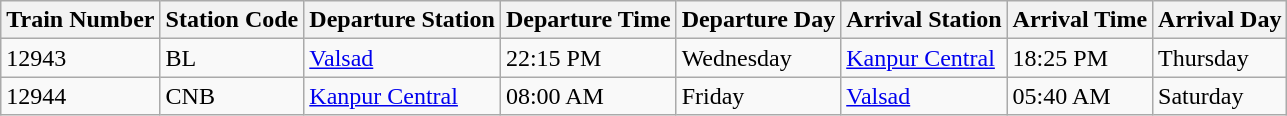<table class="wikitable">
<tr>
<th>Train Number</th>
<th>Station Code</th>
<th>Departure Station</th>
<th>Departure Time</th>
<th>Departure Day</th>
<th>Arrival Station</th>
<th>Arrival Time</th>
<th>Arrival Day</th>
</tr>
<tr>
<td>12943</td>
<td>BL</td>
<td><a href='#'>Valsad</a></td>
<td>22:15 PM</td>
<td>Wednesday</td>
<td><a href='#'>Kanpur Central</a></td>
<td>18:25 PM</td>
<td>Thursday</td>
</tr>
<tr>
<td>12944</td>
<td>CNB</td>
<td><a href='#'>Kanpur Central</a></td>
<td>08:00 AM</td>
<td>Friday</td>
<td><a href='#'>Valsad</a></td>
<td>05:40 AM</td>
<td>Saturday</td>
</tr>
</table>
